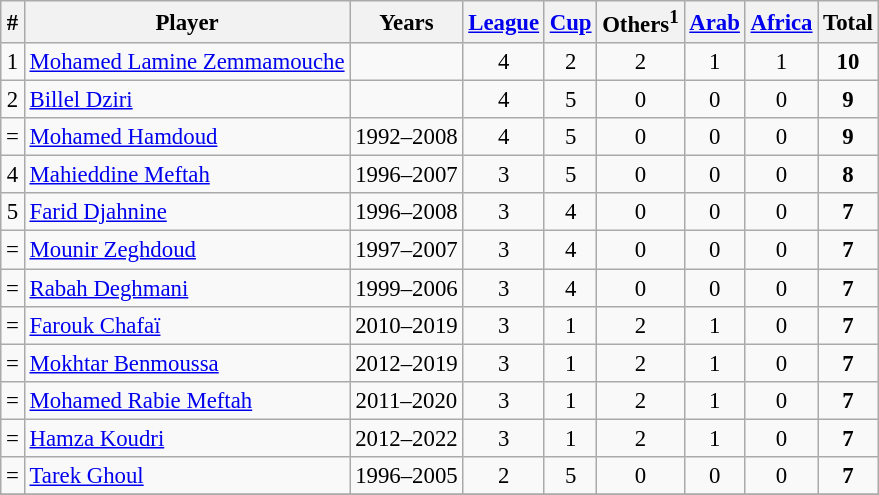<table class="wikitable plainrowheaders sortable" style="text-align:center;font-size:95%">
<tr>
<th scope="col">#</th>
<th scope="col">Player</th>
<th scope="col" data-sort-type="number">Years</th>
<th scope="col" data-sort-type="number"><a href='#'>League</a></th>
<th scope="col" data-sort-type="number"><a href='#'>Cup</a></th>
<th scope="col" data-sort-type="number">Others<sup>1</sup><br></th>
<th scope="col" data-sort-type="number"><a href='#'>Arab</a></th>
<th scope="col" data-sort-type="number"><a href='#'>Africa</a></th>
<th scope="col" data-sort-type="number">Total</th>
</tr>
<tr>
<td>1</td>
<td style="text-align:left;"> <a href='#'>Mohamed Lamine Zemmamouche</a></td>
<td></td>
<td>4</td>
<td>2</td>
<td>2</td>
<td>1</td>
<td>1</td>
<td><strong>10</strong></td>
</tr>
<tr>
<td>2</td>
<td style="text-align:left;"> <a href='#'>Billel Dziri</a></td>
<td></td>
<td>4</td>
<td>5</td>
<td>0</td>
<td>0</td>
<td>0</td>
<td><strong>9</strong></td>
</tr>
<tr>
<td>=</td>
<td style="text-align:left;"> <a href='#'>Mohamed Hamdoud</a></td>
<td>1992–2008</td>
<td>4</td>
<td>5</td>
<td>0</td>
<td>0</td>
<td>0</td>
<td><strong>9</strong></td>
</tr>
<tr>
<td>4</td>
<td style="text-align:left;"> <a href='#'>Mahieddine Meftah</a></td>
<td>1996–2007</td>
<td>3</td>
<td>5</td>
<td>0</td>
<td>0</td>
<td>0</td>
<td><strong>8</strong></td>
</tr>
<tr>
<td>5</td>
<td style="text-align:left;"> <a href='#'>Farid Djahnine</a></td>
<td>1996–2008</td>
<td>3</td>
<td>4</td>
<td>0</td>
<td>0</td>
<td>0</td>
<td><strong>7</strong></td>
</tr>
<tr>
<td>=</td>
<td style="text-align:left;"> <a href='#'>Mounir Zeghdoud</a></td>
<td>1997–2007</td>
<td>3</td>
<td>4</td>
<td>0</td>
<td>0</td>
<td>0</td>
<td><strong>7</strong></td>
</tr>
<tr>
<td>=</td>
<td style="text-align:left;"> <a href='#'>Rabah Deghmani</a></td>
<td>1999–2006</td>
<td>3</td>
<td>4</td>
<td>0</td>
<td>0</td>
<td>0</td>
<td><strong>7</strong></td>
</tr>
<tr>
<td>=</td>
<td style="text-align:left;"> <a href='#'>Farouk Chafaï</a></td>
<td>2010–2019</td>
<td>3</td>
<td>1</td>
<td>2</td>
<td>1</td>
<td>0</td>
<td><strong>7</strong></td>
</tr>
<tr>
<td>=</td>
<td style="text-align:left;"> <a href='#'>Mokhtar Benmoussa</a></td>
<td>2012–2019</td>
<td>3</td>
<td>1</td>
<td>2</td>
<td>1</td>
<td>0</td>
<td><strong>7</strong></td>
</tr>
<tr>
<td>=</td>
<td style="text-align:left;"> <a href='#'>Mohamed Rabie Meftah</a></td>
<td>2011–2020</td>
<td>3</td>
<td>1</td>
<td>2</td>
<td>1</td>
<td>0</td>
<td><strong>7</strong></td>
</tr>
<tr>
<td>=</td>
<td style="text-align:left;"> <a href='#'>Hamza Koudri</a></td>
<td>2012–2022</td>
<td>3</td>
<td>1</td>
<td>2</td>
<td>1</td>
<td>0</td>
<td><strong>7</strong></td>
</tr>
<tr>
<td>=</td>
<td style="text-align:left;"> <a href='#'>Tarek Ghoul</a></td>
<td>1996–2005</td>
<td>2</td>
<td>5</td>
<td>0</td>
<td>0</td>
<td>0</td>
<td><strong>7</strong></td>
</tr>
<tr>
</tr>
</table>
